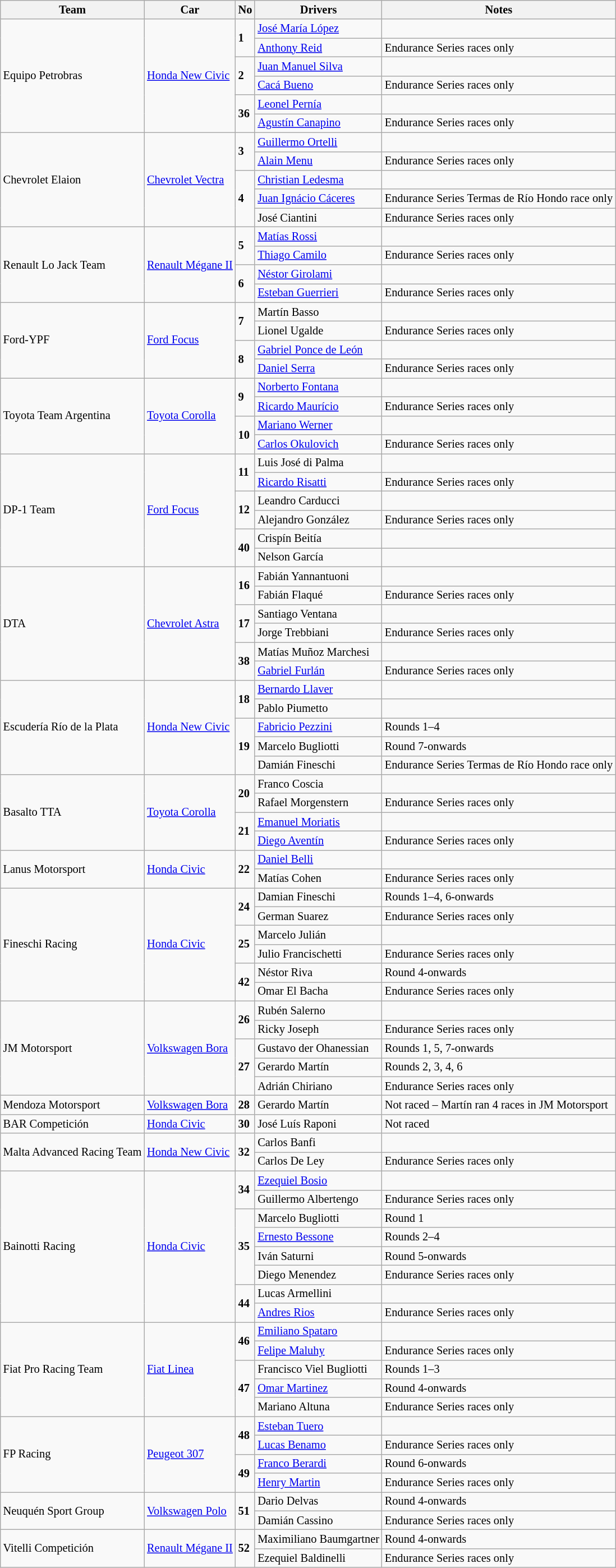<table class="wikitable" style="font-size: 85%">
<tr>
<th>Team</th>
<th>Car</th>
<th>No</th>
<th>Drivers</th>
<th>Notes</th>
</tr>
<tr>
<td rowspan=6 align=left>Equipo Petrobras</td>
<td rowspan=6><a href='#'>Honda New Civic</a></td>
<td rowspan=2><strong>1</strong></td>
<td> <a href='#'>José María López</a></td>
<td></td>
</tr>
<tr>
<td> <a href='#'>Anthony Reid</a></td>
<td>Endurance Series races only</td>
</tr>
<tr>
<td rowspan=2><strong>2</strong></td>
<td> <a href='#'>Juan Manuel Silva</a></td>
<td></td>
</tr>
<tr>
<td> <a href='#'>Cacá Bueno</a></td>
<td>Endurance Series races only</td>
</tr>
<tr>
<td rowspan=2><strong>36</strong></td>
<td> <a href='#'>Leonel Pernía</a></td>
<td></td>
</tr>
<tr>
<td> <a href='#'>Agustín Canapino</a></td>
<td>Endurance Series races only</td>
</tr>
<tr>
<td rowspan=5 align=left>Chevrolet Elaion</td>
<td rowspan=5><a href='#'>Chevrolet Vectra</a></td>
<td rowspan=2><strong>3</strong></td>
<td> <a href='#'>Guillermo Ortelli</a></td>
<td></td>
</tr>
<tr>
<td> <a href='#'>Alain Menu</a></td>
<td>Endurance Series races only</td>
</tr>
<tr>
<td rowspan=3><strong>4</strong></td>
<td> <a href='#'>Christian Ledesma</a></td>
<td></td>
</tr>
<tr>
<td> <a href='#'>Juan Ignácio Cáceres</a></td>
<td>Endurance Series Termas de Río Hondo race only</td>
</tr>
<tr>
<td> José Ciantini</td>
<td>Endurance Series races only</td>
</tr>
<tr>
<td rowspan=4 align=left>Renault Lo Jack Team</td>
<td rowspan=4><a href='#'>Renault Mégane II</a></td>
<td rowspan=2><strong>5</strong></td>
<td> <a href='#'>Matías Rossi</a></td>
<td></td>
</tr>
<tr>
<td> <a href='#'>Thiago Camilo</a></td>
<td>Endurance Series races only</td>
</tr>
<tr>
<td rowspan=2><strong>6</strong></td>
<td> <a href='#'>Néstor Girolami</a></td>
<td></td>
</tr>
<tr>
<td> <a href='#'>Esteban Guerrieri</a></td>
<td>Endurance Series races only</td>
</tr>
<tr>
<td rowspan=4 align=left>Ford-YPF</td>
<td rowspan=4><a href='#'>Ford Focus</a></td>
<td rowspan=2><strong>7</strong></td>
<td> Martín Basso</td>
<td></td>
</tr>
<tr>
<td> Lionel Ugalde</td>
<td>Endurance Series races only</td>
</tr>
<tr>
<td rowspan=2><strong>8</strong></td>
<td> <a href='#'>Gabriel Ponce de León</a></td>
<td></td>
</tr>
<tr>
<td> <a href='#'>Daniel Serra</a></td>
<td>Endurance Series races only</td>
</tr>
<tr>
<td rowspan=4 align=left>Toyota Team Argentina</td>
<td rowspan=4><a href='#'>Toyota Corolla</a></td>
<td rowspan=2><strong>9</strong></td>
<td> <a href='#'>Norberto Fontana</a></td>
<td></td>
</tr>
<tr>
<td> <a href='#'>Ricardo Maurício</a></td>
<td>Endurance Series races only</td>
</tr>
<tr>
<td rowspan=2><strong>10</strong></td>
<td> <a href='#'>Mariano Werner</a></td>
<td></td>
</tr>
<tr>
<td> <a href='#'>Carlos Okulovich</a></td>
<td>Endurance Series races only</td>
</tr>
<tr>
<td rowspan=6 align=left>DP-1 Team</td>
<td rowspan=6><a href='#'>Ford Focus</a></td>
<td rowspan=2><strong>11</strong></td>
<td> Luis José di Palma</td>
<td></td>
</tr>
<tr>
<td> <a href='#'>Ricardo Risatti</a></td>
<td>Endurance Series races only</td>
</tr>
<tr>
<td rowspan=2><strong>12</strong></td>
<td> Leandro Carducci</td>
<td></td>
</tr>
<tr>
<td> Alejandro González</td>
<td>Endurance Series races only</td>
</tr>
<tr>
<td rowspan=2><strong>40</strong></td>
<td> Crispín Beitía</td>
<td></td>
</tr>
<tr>
<td> Nelson García</td>
</tr>
<tr>
<td rowspan=6 align=left>DTA</td>
<td rowspan=6><a href='#'>Chevrolet Astra</a></td>
<td rowspan=2><strong>16</strong></td>
<td> Fabián Yannantuoni</td>
<td></td>
</tr>
<tr>
<td> Fabián Flaqué</td>
<td>Endurance Series races only</td>
</tr>
<tr>
<td rowspan=2><strong>17</strong></td>
<td> Santiago Ventana</td>
<td></td>
</tr>
<tr>
<td> Jorge Trebbiani</td>
<td>Endurance Series races only</td>
</tr>
<tr>
<td rowspan=2><strong>38</strong></td>
<td> Matías Muñoz Marchesi</td>
<td></td>
</tr>
<tr>
<td> <a href='#'>Gabriel Furlán</a></td>
<td>Endurance Series races only</td>
</tr>
<tr>
<td rowspan="5" align="left">Escudería Río de la Plata</td>
<td rowspan="5"><a href='#'>Honda New Civic</a></td>
<td rowspan=2><strong>18</strong></td>
<td> <a href='#'>Bernardo Llaver</a></td>
<td></td>
</tr>
<tr>
<td> Pablo Piumetto</td>
</tr>
<tr>
<td rowspan="3"><strong>19</strong></td>
<td> <a href='#'>Fabricio Pezzini</a></td>
<td>Rounds 1–4</td>
</tr>
<tr>
<td> Marcelo Bugliotti</td>
<td>Round 7-onwards</td>
</tr>
<tr>
<td> Damián Fineschi</td>
<td>Endurance Series Termas de Río Hondo race only</td>
</tr>
<tr>
<td rowspan="4" align="left">Basalto TTA</td>
<td rowspan="4"><a href='#'>Toyota Corolla</a></td>
<td rowspan="2"><strong>20</strong></td>
<td> Franco Coscia</td>
<td></td>
</tr>
<tr>
<td> Rafael Morgenstern</td>
<td>Endurance Series races only</td>
</tr>
<tr>
<td rowspan=2><strong>21</strong></td>
<td> <a href='#'>Emanuel Moriatis</a></td>
<td></td>
</tr>
<tr>
<td> <a href='#'>Diego Aventín</a></td>
<td>Endurance Series races only</td>
</tr>
<tr>
<td rowspan=2>Lanus Motorsport</td>
<td rowspan=2><a href='#'>Honda Civic</a></td>
<td rowspan=2><strong>22</strong></td>
<td> <a href='#'>Daniel Belli</a></td>
<td></td>
</tr>
<tr>
<td> Matías Cohen</td>
<td>Endurance Series races only</td>
</tr>
<tr>
<td rowspan=6 align=left>Fineschi Racing</td>
<td rowspan=6><a href='#'>Honda Civic</a></td>
<td rowspan=2><strong>24</strong></td>
<td> Damian Fineschi</td>
<td>Rounds 1–4, 6-onwards</td>
</tr>
<tr>
<td> German Suarez</td>
<td>Endurance Series races only</td>
</tr>
<tr>
<td rowspan=2><strong>25</strong></td>
<td> Marcelo Julián</td>
<td></td>
</tr>
<tr>
<td> Julio Francischetti</td>
<td>Endurance Series races only</td>
</tr>
<tr>
<td rowspan=2><strong>42</strong></td>
<td> Néstor Riva</td>
<td>Round 4-onwards</td>
</tr>
<tr>
<td> Omar El Bacha</td>
<td>Endurance Series races only</td>
</tr>
<tr>
<td rowspan=5 align=left>JM Motorsport</td>
<td rowspan=5><a href='#'>Volkswagen Bora</a></td>
<td rowspan=2><strong>26</strong></td>
<td> Rubén Salerno</td>
<td></td>
</tr>
<tr>
<td> Ricky Joseph</td>
<td>Endurance Series races only</td>
</tr>
<tr>
<td rowspan=3><strong>27</strong></td>
<td> Gustavo der Ohanessian</td>
<td>Rounds 1, 5, 7-onwards</td>
</tr>
<tr>
<td> Gerardo Martín</td>
<td>Rounds 2, 3, 4, 6</td>
</tr>
<tr>
<td> Adrián Chiriano</td>
<td>Endurance Series races only</td>
</tr>
<tr>
<td>Mendoza Motorsport</td>
<td><a href='#'>Volkswagen Bora</a></td>
<td><strong>28</strong></td>
<td> Gerardo Martín</td>
<td>Not raced – Martín ran 4 races in JM Motorsport</td>
</tr>
<tr>
<td>BAR Competición</td>
<td><a href='#'>Honda Civic</a></td>
<td><strong>30</strong></td>
<td> José Luís Raponi</td>
<td>Not raced</td>
</tr>
<tr>
<td rowspan=2>Malta Advanced Racing Team</td>
<td rowspan=2><a href='#'>Honda New Civic</a></td>
<td rowspan=2><strong>32</strong></td>
<td> Carlos Banfi</td>
<td></td>
</tr>
<tr>
<td> Carlos De Ley</td>
<td>Endurance Series races only</td>
</tr>
<tr>
<td rowspan=8 align=left>Bainotti Racing</td>
<td rowspan=8><a href='#'>Honda Civic</a></td>
<td rowspan=2><strong>34</strong></td>
<td> <a href='#'>Ezequiel Bosio</a></td>
<td></td>
</tr>
<tr>
<td> Guillermo Albertengo</td>
<td>Endurance Series races only</td>
</tr>
<tr>
<td rowspan=4><strong>35</strong></td>
<td> Marcelo Bugliotti</td>
<td>Round 1</td>
</tr>
<tr>
<td> <a href='#'>Ernesto Bessone</a></td>
<td>Rounds 2–4</td>
</tr>
<tr>
<td> Iván Saturni</td>
<td>Round 5-onwards</td>
</tr>
<tr>
<td> Diego Menendez</td>
<td>Endurance Series races only</td>
</tr>
<tr>
<td rowspan=2><strong>44</strong></td>
<td> Lucas Armellini</td>
<td></td>
</tr>
<tr>
<td> <a href='#'>Andres Rios</a></td>
<td>Endurance Series races only</td>
</tr>
<tr>
<td rowspan=5 align=left>Fiat Pro Racing Team</td>
<td rowspan=5><a href='#'>Fiat Linea</a></td>
<td rowspan=2><strong>46</strong></td>
<td> <a href='#'>Emiliano Spataro</a></td>
<td></td>
</tr>
<tr>
<td> <a href='#'>Felipe Maluhy</a></td>
<td>Endurance Series races only</td>
</tr>
<tr>
<td rowspan=3><strong>47</strong></td>
<td> Francisco Viel Bugliotti</td>
<td>Rounds 1–3</td>
</tr>
<tr>
<td> <a href='#'>Omar Martinez</a></td>
<td>Round 4-onwards</td>
</tr>
<tr>
<td> Mariano Altuna</td>
<td>Endurance Series races only</td>
</tr>
<tr>
<td rowspan=4>FP Racing</td>
<td rowspan=4><a href='#'>Peugeot 307</a></td>
<td rowspan=2><strong>48</strong></td>
<td> <a href='#'>Esteban Tuero</a></td>
<td></td>
</tr>
<tr>
<td> <a href='#'>Lucas Benamo</a></td>
<td>Endurance Series races only</td>
</tr>
<tr>
<td rowspan=2><strong>49</strong></td>
<td> <a href='#'>Franco Berardi</a></td>
<td>Round 6-onwards</td>
</tr>
<tr>
<td> <a href='#'>Henry Martin</a></td>
<td>Endurance Series races only</td>
</tr>
<tr>
<td rowspan=2>Neuquén Sport Group</td>
<td rowspan=2><a href='#'>Volkswagen Polo</a></td>
<td rowspan=2><strong>51</strong></td>
<td> Dario Delvas</td>
<td>Round 4-onwards</td>
</tr>
<tr>
<td> Damián Cassino</td>
<td>Endurance Series races only</td>
</tr>
<tr>
<td rowspan=2>Vitelli Competición</td>
<td rowspan=2><a href='#'>Renault Mégane II</a></td>
<td rowspan=2><strong>52</strong></td>
<td> Maximiliano Baumgartner</td>
<td>Round 4-onwards</td>
</tr>
<tr>
<td> Ezequiel Baldinelli</td>
<td>Endurance Series races only</td>
</tr>
</table>
